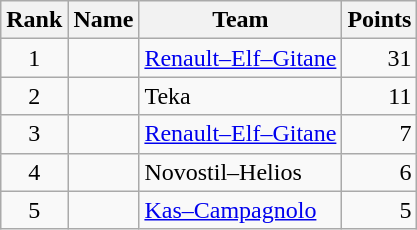<table class="wikitable">
<tr>
<th>Rank</th>
<th>Name</th>
<th>Team</th>
<th>Points</th>
</tr>
<tr>
<td style="text-align:center;">1</td>
<td></td>
<td><a href='#'>Renault–Elf–Gitane</a></td>
<td align=right>31</td>
</tr>
<tr>
<td style="text-align:center;">2</td>
<td></td>
<td>Teka</td>
<td align=right>11</td>
</tr>
<tr>
<td style="text-align:center;">3</td>
<td></td>
<td><a href='#'>Renault–Elf–Gitane</a></td>
<td align=right>7</td>
</tr>
<tr>
<td style="text-align:center;">4</td>
<td></td>
<td>Novostil–Helios</td>
<td align=right>6</td>
</tr>
<tr>
<td style="text-align:center;">5</td>
<td></td>
<td><a href='#'>Kas–Campagnolo</a></td>
<td align=right>5</td>
</tr>
</table>
